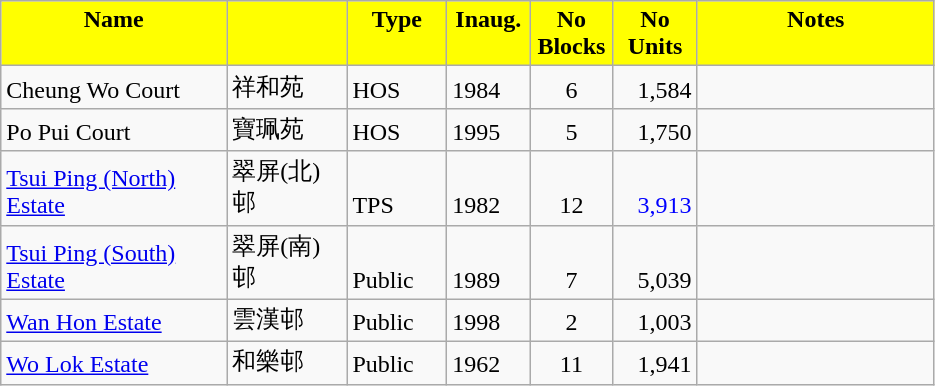<table class="wikitable">
<tr style="font-weight:bold;background-color:yellow" align="center" valign="top">
<td width="143.25" Height="12.75"  align="center">Name</td>
<td width="72.75" align="center" valign="top"></td>
<td width="59.25" align="center" valign="top">Type</td>
<td width="48" align="center" valign="top">Inaug.</td>
<td width="48" align="center" valign="top">No Blocks</td>
<td width="48.75" align="center" valign="top">No Units</td>
<td width="150.75" align="center" valign="top">Notes</td>
</tr>
<tr valign="bottom">
<td Height="12.75">Cheung Wo Court</td>
<td>祥和苑</td>
<td>HOS</td>
<td>1984</td>
<td align="center">6</td>
<td align="right">1,584</td>
<td></td>
</tr>
<tr valign="bottom">
<td Height="12.75">Po Pui Court</td>
<td>寶珮苑</td>
<td>HOS</td>
<td>1995</td>
<td align="center">5</td>
<td align="right">1,750</td>
<td></td>
</tr>
<tr valign="bottom">
<td Height="12.75"><a href='#'>Tsui Ping (North) Estate</a></td>
<td>翠屏(北)邨</td>
<td>TPS</td>
<td>1982</td>
<td align="center">12</td>
<td style="color:#0000FF" align="right">3,913</td>
<td></td>
</tr>
<tr valign="bottom">
<td Height="12.75"><a href='#'>Tsui Ping (South) Estate</a></td>
<td>翠屏(南)邨</td>
<td>Public</td>
<td>1989</td>
<td align="center">7</td>
<td align="right">5,039</td>
<td></td>
</tr>
<tr valign="bottom">
<td Height="12.75"><a href='#'>Wan Hon Estate</a></td>
<td>雲漢邨</td>
<td>Public</td>
<td>1998</td>
<td align="center">2</td>
<td align="right">1,003</td>
<td></td>
</tr>
<tr valign="bottom">
<td Height="12.75"><a href='#'>Wo Lok Estate</a></td>
<td>和樂邨</td>
<td>Public</td>
<td>1962</td>
<td align="center">11</td>
<td align="right">1,941</td>
<td></td>
</tr>
</table>
